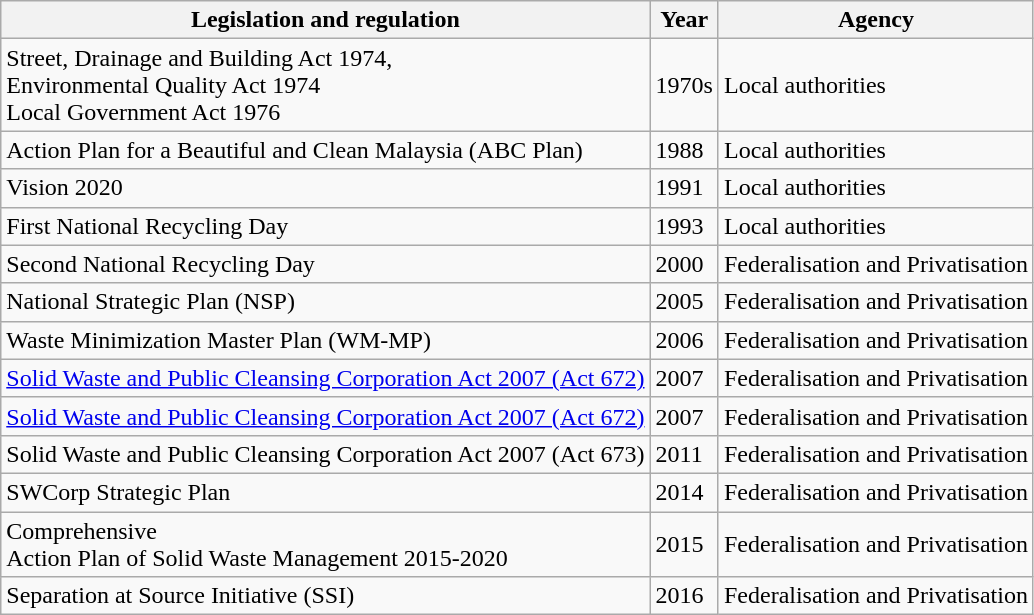<table class="wikitable">
<tr>
<th>Legislation and regulation</th>
<th>Year</th>
<th>Agency</th>
</tr>
<tr>
<td>Street, Drainage and Building Act 1974,<br>Environmental Quality Act 1974<br>Local Government Act 1976</td>
<td>1970s</td>
<td>Local authorities</td>
</tr>
<tr>
<td>Action Plan for a Beautiful and Clean Malaysia (ABC Plan)</td>
<td>1988</td>
<td>Local authorities</td>
</tr>
<tr>
<td>Vision 2020</td>
<td>1991</td>
<td>Local authorities</td>
</tr>
<tr>
<td>First National Recycling Day</td>
<td>1993</td>
<td>Local authorities</td>
</tr>
<tr>
<td>Second National Recycling Day</td>
<td>2000</td>
<td>Federalisation and Privatisation</td>
</tr>
<tr>
<td>National Strategic Plan (NSP)</td>
<td>2005</td>
<td>Federalisation and Privatisation</td>
</tr>
<tr>
<td>Waste Minimization Master Plan (WM-MP)</td>
<td>2006</td>
<td>Federalisation and Privatisation</td>
</tr>
<tr>
<td><a href='#'>Solid Waste and Public Cleansing Corporation Act 2007 (Act 672)</a></td>
<td>2007</td>
<td>Federalisation and Privatisation</td>
</tr>
<tr>
<td><a href='#'>Solid Waste and Public Cleansing Corporation Act 2007 (Act 672)</a></td>
<td>2007</td>
<td>Federalisation and Privatisation</td>
</tr>
<tr>
<td>Solid Waste and Public Cleansing Corporation Act 2007 (Act 673)</td>
<td>2011</td>
<td>Federalisation and Privatisation</td>
</tr>
<tr>
<td>SWCorp Strategic Plan</td>
<td>2014</td>
<td>Federalisation and Privatisation</td>
</tr>
<tr>
<td>Comprehensive<br>Action Plan of Solid Waste Management 2015-2020</td>
<td>2015</td>
<td>Federalisation and Privatisation</td>
</tr>
<tr>
<td>Separation at Source Initiative (SSI)</td>
<td>2016</td>
<td>Federalisation and Privatisation</td>
</tr>
</table>
